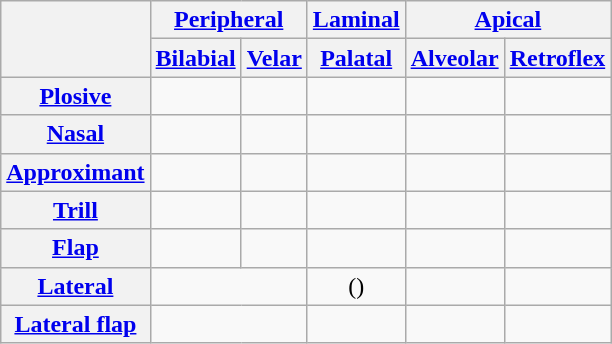<table class="wikitable">
<tr>
<th rowspan=2></th>
<th colspan=2><a href='#'>Peripheral</a></th>
<th><a href='#'>Laminal</a></th>
<th colspan=2><a href='#'>Apical</a></th>
</tr>
<tr>
<th><a href='#'>Bilabial</a></th>
<th><a href='#'>Velar</a></th>
<th><a href='#'>Palatal</a></th>
<th><a href='#'>Alveolar</a></th>
<th><a href='#'>Retroflex</a></th>
</tr>
<tr style="text-align: center;">
<th><a href='#'>Plosive</a></th>
<td></td>
<td></td>
<td></td>
<td></td>
<td></td>
</tr>
<tr style="text-align: center;">
<th><a href='#'>Nasal</a></th>
<td></td>
<td></td>
<td></td>
<td></td>
<td></td>
</tr>
<tr style="text-align: center;">
<th><a href='#'>Approximant</a></th>
<td></td>
<td></td>
<td></td>
<td></td>
<td></td>
</tr>
<tr style="text-align: center;">
<th><a href='#'>Trill</a></th>
<td></td>
<td></td>
<td></td>
<td></td>
<td></td>
</tr>
<tr style="text-align: center;">
<th><a href='#'>Flap</a></th>
<td></td>
<td></td>
<td></td>
<td></td>
<td></td>
</tr>
<tr style="text-align: center;">
<th><a href='#'>Lateral</a></th>
<td colspan=2></td>
<td>()</td>
<td></td>
<td></td>
</tr>
<tr style="text-align: center;">
<th><a href='#'>Lateral flap</a></th>
<td colspan=2></td>
<td></td>
<td> </td>
<td> </td>
</tr>
</table>
